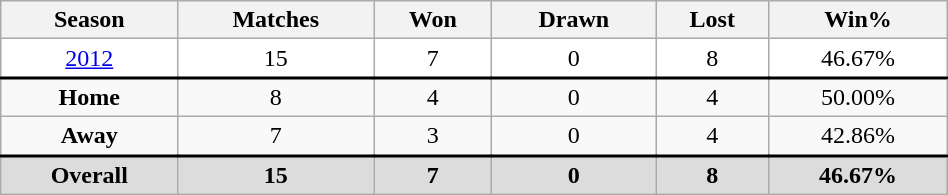<table class="wikitable" style="width:50%;text-align:center">
<tr>
<th width=10>Season</th>
<th width=10>Matches</th>
<th width=10>Won</th>
<th width=10>Drawn</th>
<th width=10>Lost</th>
<th width=10>Win%</th>
</tr>
<tr style="background:white;">
<td><a href='#'>2012</a></td>
<td>15</td>
<td>7</td>
<td>0</td>
<td>8</td>
<td>46.67%</td>
</tr>
<tr style="border-top:2px solid black;">
<td><strong>Home</strong></td>
<td>8</td>
<td>4</td>
<td>0</td>
<td>4</td>
<td>50.00%</td>
</tr>
<tr>
<td><strong>Away</strong></td>
<td>7</td>
<td>3</td>
<td>0</td>
<td>4</td>
<td>42.86%</td>
</tr>
<tr style="border-top:2px solid black;background:gainsboro;">
<td><strong>Overall</strong></td>
<td><strong>15</strong></td>
<td><strong>7</strong></td>
<td><strong>0</strong></td>
<td><strong>8</strong></td>
<td><strong>46.67%</strong></td>
</tr>
</table>
